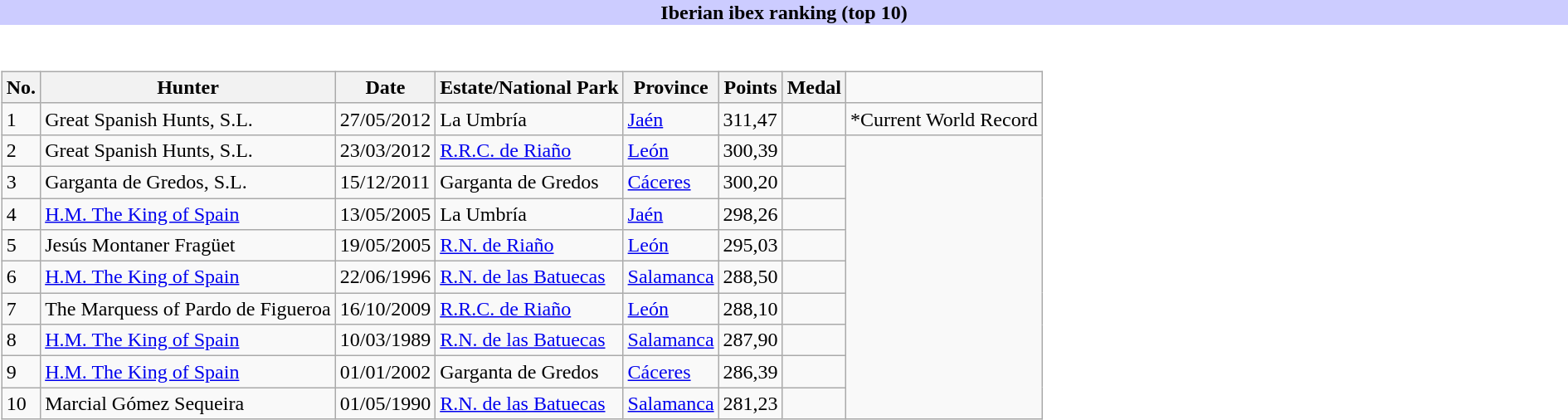<table class="toccolours collapsible collapsed"  style="width: 100%; margin: auto;">
<tr>
<th style="background:#ccf;">Iberian ibex ranking (top 10)</th>
</tr>
<tr>
<td><br><table class="wikitable sortable">
<tr>
<th>No.</th>
<th>Hunter</th>
<th>Date</th>
<th>Estate/National Park</th>
<th>Province</th>
<th>Points</th>
<th>Medal</th>
</tr>
<tr>
<td>1</td>
<td>Great Spanish Hunts, S.L.</td>
<td>27/05/2012</td>
<td>La Umbría</td>
<td><a href='#'>Jaén</a></td>
<td>311,47</td>
<td></td>
<td>*Current World Record</td>
</tr>
<tr>
<td>2</td>
<td>Great Spanish Hunts, S.L.</td>
<td>23/03/2012</td>
<td><a href='#'>R.R.C. de Riaño</a></td>
<td><a href='#'>León</a></td>
<td>300,39</td>
<td></td>
</tr>
<tr>
<td>3</td>
<td>Garganta de Gredos, S.L.</td>
<td>15/12/2011</td>
<td>Garganta de Gredos</td>
<td><a href='#'>Cáceres</a></td>
<td>300,20</td>
<td></td>
</tr>
<tr>
<td>4</td>
<td><a href='#'>H.M. The King of Spain</a></td>
<td>13/05/2005</td>
<td>La Umbría</td>
<td><a href='#'>Jaén</a></td>
<td>298,26</td>
<td></td>
</tr>
<tr>
<td>5</td>
<td>Jesús Montaner Fragüet</td>
<td>19/05/2005</td>
<td><a href='#'>R.N. de Riaño</a></td>
<td><a href='#'>León</a></td>
<td>295,03</td>
<td></td>
</tr>
<tr>
<td>6</td>
<td><a href='#'>H.M. The King of Spain</a></td>
<td>22/06/1996</td>
<td><a href='#'>R.N. de las Batuecas</a></td>
<td><a href='#'>Salamanca</a></td>
<td>288,50</td>
<td></td>
</tr>
<tr>
<td>7</td>
<td>The Marquess of Pardo de Figueroa</td>
<td>16/10/2009</td>
<td><a href='#'>R.R.C. de Riaño</a></td>
<td><a href='#'>León</a></td>
<td>288,10</td>
<td></td>
</tr>
<tr>
<td>8</td>
<td><a href='#'>H.M. The King of Spain</a></td>
<td>10/03/1989</td>
<td><a href='#'>R.N. de las Batuecas</a></td>
<td><a href='#'>Salamanca</a></td>
<td>287,90</td>
<td></td>
</tr>
<tr>
<td>9</td>
<td><a href='#'>H.M. The King of Spain</a></td>
<td>01/01/2002</td>
<td>Garganta de Gredos</td>
<td><a href='#'>Cáceres</a></td>
<td>286,39</td>
<td></td>
</tr>
<tr>
<td>10</td>
<td>Marcial Gómez Sequeira</td>
<td>01/05/1990</td>
<td><a href='#'>R.N. de las Batuecas</a></td>
<td><a href='#'>Salamanca</a></td>
<td>281,23</td>
<td></td>
</tr>
</table>
</td>
</tr>
</table>
